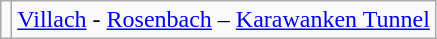<table class="wikitable">
<tr>
<td align=center></td>
<td> <a href='#'>Villach</a> - <a href='#'>Rosenbach</a> – <a href='#'>Karawanken Tunnel</a>  </td>
</tr>
</table>
